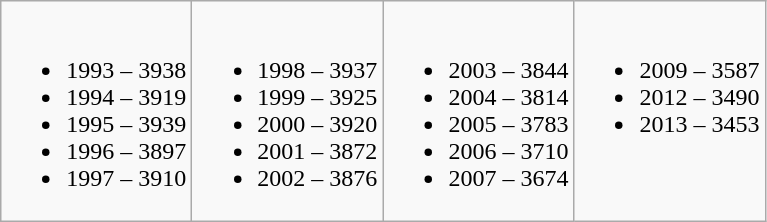<table class="wikitable">
<tr>
<td valign="top"><br><ul><li>1993 – 3938</li><li>1994 – 3919</li><li>1995 – 3939</li><li>1996 – 3897</li><li>1997 – 3910</li></ul></td>
<td valign="top"><br><ul><li>1998 – 3937</li><li>1999 – 3925</li><li>2000 – 3920</li><li>2001 – 3872</li><li>2002 – 3876</li></ul></td>
<td valign="top"><br><ul><li>2003 – 3844</li><li>2004 – 3814</li><li>2005 – 3783</li><li>2006 – 3710</li><li>2007 – 3674</li></ul></td>
<td valign="top" width="25%"><br><ul><li>2009 – 3587</li><li>2012 – 3490</li><li>2013 – 3453</li></ul></td>
</tr>
</table>
